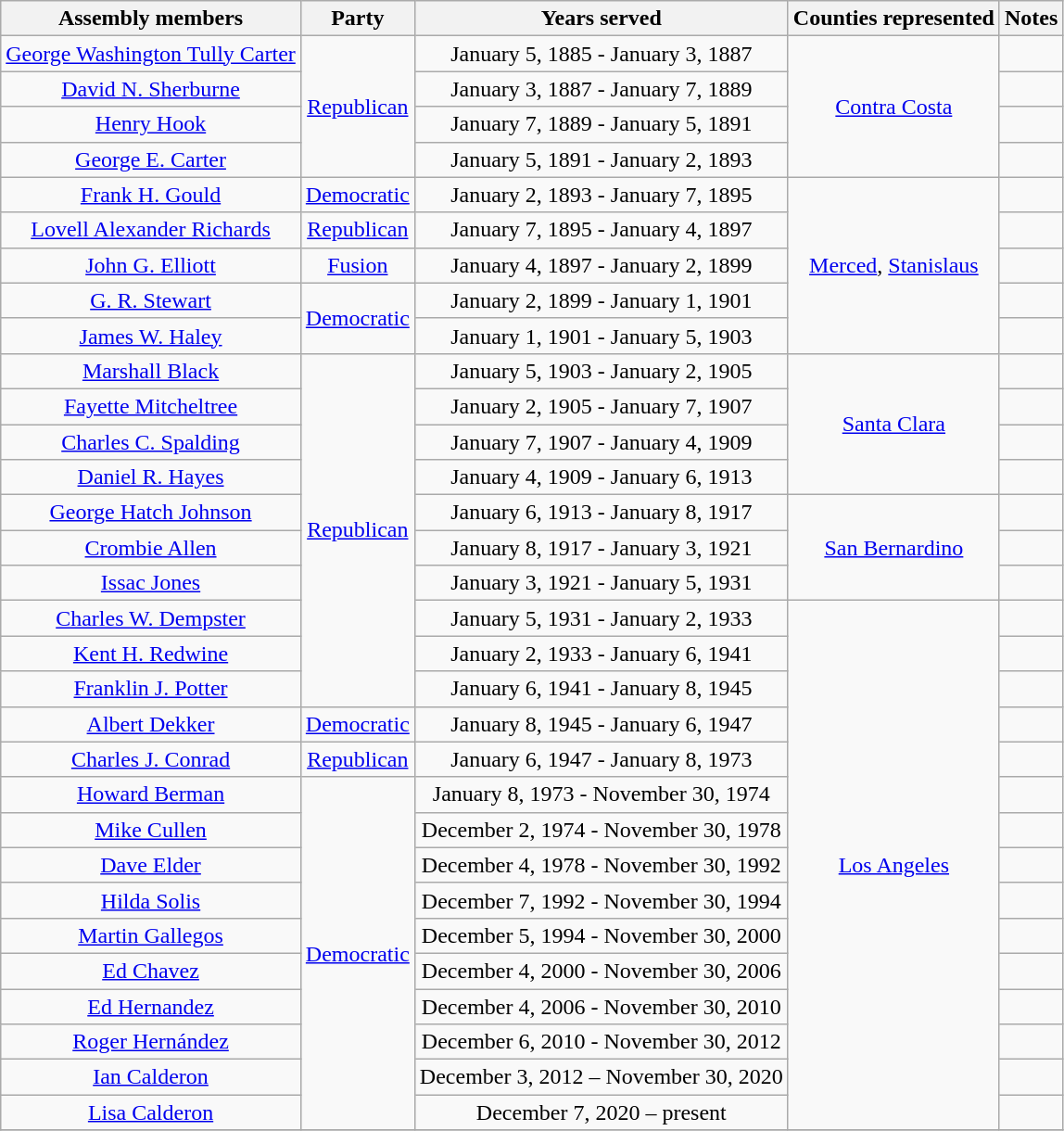<table class=wikitable style="text-align:center">
<tr>
<th>Assembly members</th>
<th>Party</th>
<th>Years served</th>
<th>Counties represented</th>
<th>Notes</th>
</tr>
<tr>
<td><a href='#'>George Washington Tully Carter</a></td>
<td rowspan=4 ><a href='#'>Republican</a></td>
<td>January 5, 1885 - January 3, 1887</td>
<td rowspan=4><a href='#'>Contra Costa</a></td>
<td></td>
</tr>
<tr>
<td><a href='#'>David N. Sherburne</a></td>
<td>January 3, 1887 - January 7, 1889</td>
<td></td>
</tr>
<tr>
<td><a href='#'>Henry Hook</a></td>
<td>January 7, 1889 - January 5, 1891</td>
<td></td>
</tr>
<tr>
<td><a href='#'>George E. Carter</a></td>
<td>January 5, 1891 - January 2, 1893</td>
<td></td>
</tr>
<tr>
<td><a href='#'>Frank H. Gould</a></td>
<td><a href='#'>Democratic</a></td>
<td>January 2, 1893 - January 7, 1895</td>
<td rowspan=5><a href='#'>Merced</a>, <a href='#'>Stanislaus</a></td>
<td></td>
</tr>
<tr>
<td><a href='#'>Lovell Alexander Richards</a></td>
<td><a href='#'>Republican</a></td>
<td>January 7, 1895 - January 4, 1897</td>
<td></td>
</tr>
<tr>
<td><a href='#'>John G. Elliott</a></td>
<td><a href='#'>Fusion</a></td>
<td>January 4, 1897 - January 2, 1899</td>
<td></td>
</tr>
<tr>
<td><a href='#'>G. R. Stewart</a></td>
<td rowspan=2 ><a href='#'>Democratic</a></td>
<td>January 2, 1899 - January 1, 1901</td>
<td></td>
</tr>
<tr>
<td><a href='#'>James W. Haley</a></td>
<td>January 1, 1901 - January 5, 1903</td>
<td></td>
</tr>
<tr>
<td><a href='#'>Marshall Black</a></td>
<td rowspan=10 ><a href='#'>Republican</a></td>
<td>January 5, 1903 - January 2, 1905</td>
<td rowspan=4><a href='#'>Santa Clara</a></td>
<td></td>
</tr>
<tr>
<td><a href='#'>Fayette Mitcheltree</a></td>
<td>January 2, 1905 - January 7, 1907</td>
<td></td>
</tr>
<tr>
<td><a href='#'>Charles C. Spalding</a></td>
<td>January 7, 1907 - January 4, 1909</td>
<td></td>
</tr>
<tr>
<td><a href='#'>Daniel R. Hayes</a></td>
<td>January 4, 1909 - January 6, 1913</td>
<td></td>
</tr>
<tr>
<td><a href='#'>George Hatch Johnson</a></td>
<td>January 6, 1913 - January 8, 1917</td>
<td rowspan=3><a href='#'>San Bernardino</a></td>
<td></td>
</tr>
<tr>
<td><a href='#'>Crombie Allen</a></td>
<td>January 8, 1917 - January 3, 1921</td>
<td></td>
</tr>
<tr>
<td><a href='#'>Issac Jones</a></td>
<td>January 3, 1921 - January 5, 1931</td>
<td></td>
</tr>
<tr>
<td><a href='#'>Charles W. Dempster</a></td>
<td>January 5, 1931 - January 2, 1933</td>
<td rowspan=15><a href='#'>Los Angeles</a></td>
<td></td>
</tr>
<tr>
<td><a href='#'>Kent H. Redwine</a></td>
<td>January 2, 1933 - January 6, 1941</td>
<td></td>
</tr>
<tr>
<td><a href='#'>Franklin J. Potter</a></td>
<td>January 6, 1941 - January 8, 1945</td>
<td></td>
</tr>
<tr>
<td><a href='#'>Albert Dekker</a></td>
<td><a href='#'>Democratic</a></td>
<td>January 8, 1945 - January 6, 1947</td>
<td></td>
</tr>
<tr>
<td><a href='#'>Charles J. Conrad</a></td>
<td><a href='#'>Republican</a></td>
<td>January 6, 1947 - January 8, 1973</td>
<td></td>
</tr>
<tr>
<td><a href='#'>Howard Berman</a></td>
<td rowspan=10 ><a href='#'>Democratic</a></td>
<td>January 8, 1973 - November 30, 1974</td>
<td></td>
</tr>
<tr>
<td><a href='#'>Mike Cullen</a></td>
<td>December 2, 1974 - November 30, 1978</td>
<td></td>
</tr>
<tr>
<td><a href='#'>Dave Elder</a></td>
<td>December 4, 1978 - November 30, 1992</td>
<td></td>
</tr>
<tr>
<td><a href='#'>Hilda Solis</a></td>
<td>December 7, 1992 - November 30, 1994</td>
<td></td>
</tr>
<tr>
<td><a href='#'>Martin Gallegos</a></td>
<td>December 5, 1994 - November 30, 2000</td>
<td></td>
</tr>
<tr>
<td><a href='#'>Ed Chavez</a></td>
<td>December 4, 2000 - November 30, 2006</td>
<td></td>
</tr>
<tr>
<td><a href='#'>Ed Hernandez</a></td>
<td>December 4, 2006 - November 30, 2010</td>
<td></td>
</tr>
<tr>
<td><a href='#'>Roger Hernández</a></td>
<td>December 6, 2010 - November 30, 2012</td>
<td></td>
</tr>
<tr>
<td><a href='#'>Ian Calderon</a></td>
<td>December 3, 2012 – November 30, 2020</td>
<td></td>
</tr>
<tr>
<td><a href='#'>Lisa Calderon</a></td>
<td>December 7, 2020 – present</td>
<td></td>
</tr>
<tr>
</tr>
</table>
